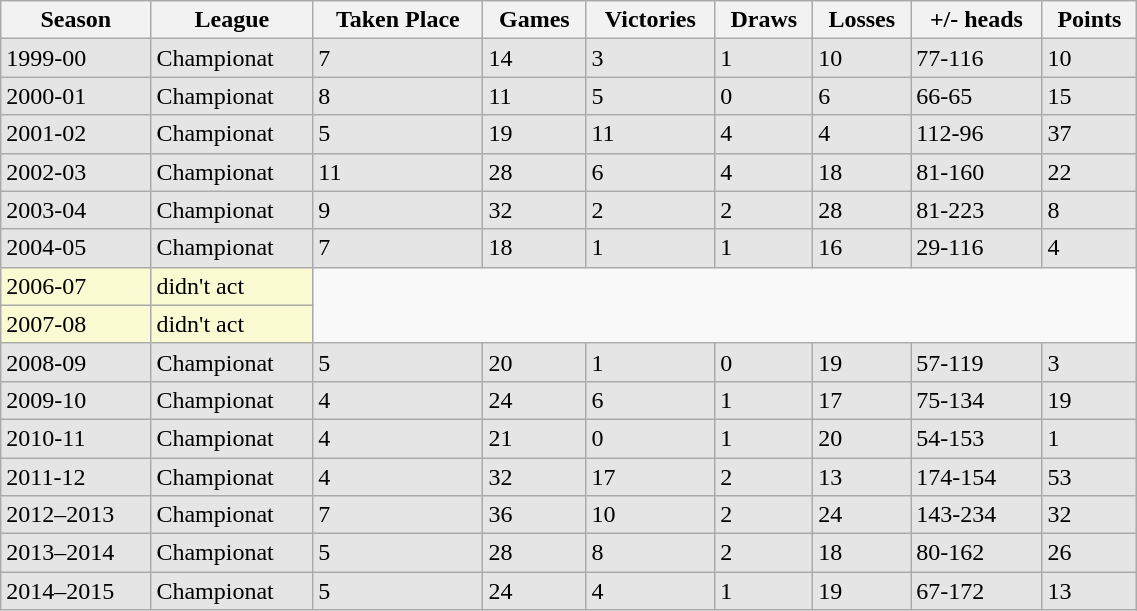<table class="wikitable" width=60%>
<tr>
<th>Season</th>
<th>League</th>
<th>Taken Place</th>
<th>Games</th>
<th>Victories</th>
<th>Draws</th>
<th>Losses</th>
<th>+/- heads</th>
<th>Points</th>
</tr>
<tr bgcolor="#E5E5E5">
<td>1999-00</td>
<td>Championat</td>
<td>7</td>
<td>14</td>
<td>3</td>
<td>1</td>
<td>10</td>
<td>77-116</td>
<td>10</td>
</tr>
<tr bgcolor="#E5E5E5">
<td>2000-01</td>
<td>Championat</td>
<td>8</td>
<td>11</td>
<td>5</td>
<td>0</td>
<td>6</td>
<td>66-65</td>
<td>15</td>
</tr>
<tr bgcolor="#E5E5E5">
<td>2001-02</td>
<td>Championat</td>
<td>5</td>
<td>19</td>
<td>11</td>
<td>4</td>
<td>4</td>
<td>112-96</td>
<td>37</td>
</tr>
<tr bgcolor="#E5E5E5">
<td>2002-03</td>
<td>Championat</td>
<td>11</td>
<td>28</td>
<td>6</td>
<td>4</td>
<td>18</td>
<td>81-160</td>
<td>22</td>
</tr>
<tr bgcolor="#E5E5E5">
<td>2003-04</td>
<td>Championat</td>
<td>9</td>
<td>32</td>
<td>2</td>
<td>2</td>
<td>28</td>
<td>81-223</td>
<td>8</td>
</tr>
<tr bgcolor="#E5E5E5">
<td>2004-05</td>
<td>Championat</td>
<td>7</td>
<td>18</td>
<td>1</td>
<td>1</td>
<td>16</td>
<td>29-116</td>
<td>4</td>
</tr>
<tr bgcolor="#FAFAD3">
<td>2006-07</td>
<td>didn't act</td>
</tr>
<tr bgcolor="#FAFAD3">
<td>2007-08</td>
<td>didn't act</td>
</tr>
<tr bgcolor="#E5E5E5">
<td>2008-09</td>
<td>Championat</td>
<td>5</td>
<td>20</td>
<td>1</td>
<td>0</td>
<td>19</td>
<td>57-119</td>
<td>3</td>
</tr>
<tr bgcolor="#E5E5E5">
<td>2009-10</td>
<td>Championat</td>
<td>4</td>
<td>24</td>
<td>6</td>
<td>1</td>
<td>17</td>
<td>75-134</td>
<td>19</td>
</tr>
<tr bgcolor="#E5E5E5">
<td>2010-11</td>
<td>Championat</td>
<td>4</td>
<td>21</td>
<td>0</td>
<td>1</td>
<td>20</td>
<td>54-153</td>
<td>1</td>
</tr>
<tr bgcolor="#E5E5E5">
<td>2011-12</td>
<td>Championat</td>
<td>4</td>
<td>32</td>
<td>17</td>
<td>2</td>
<td>13</td>
<td>174-154</td>
<td>53</td>
</tr>
<tr bgcolor="#E5E5E5">
<td>2012–2013</td>
<td>Championat</td>
<td>7</td>
<td>36</td>
<td>10</td>
<td>2</td>
<td>24</td>
<td>143-234</td>
<td>32</td>
</tr>
<tr bgcolor="#E5E5E5">
<td>2013–2014</td>
<td>Championat</td>
<td>5</td>
<td>28</td>
<td>8</td>
<td>2</td>
<td>18</td>
<td>80-162</td>
<td>26</td>
</tr>
<tr bgcolor="#E5E5E5">
<td>2014–2015</td>
<td>Championat</td>
<td>5</td>
<td>24</td>
<td>4</td>
<td>1</td>
<td>19</td>
<td>67-172</td>
<td>13</td>
</tr>
</table>
